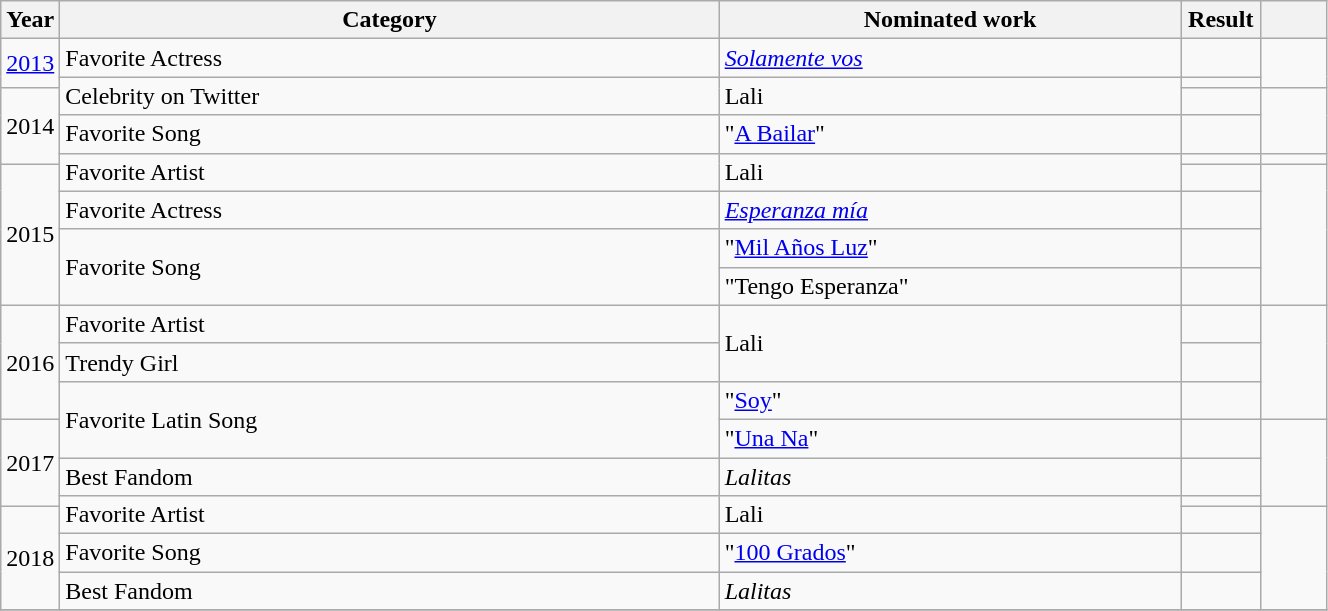<table class="wikitable plainrowheaders" style="width:70%;">
<tr>
<th scope="col" style="width:4%;">Year</th>
<th scope="col" style="width:50%;">Category</th>
<th scope="col" style="width:35%;">Nominated work</th>
<th scope="col" style="width:6%;">Result</th>
<th scope="col" style="width:6%;"></th>
</tr>
<tr>
<td rowspan=2 align=center><a href='#'>2013</a></td>
<td>Favorite Actress</td>
<td><em><a href='#'>Solamente vos</a></em></td>
<td></td>
<td rowspan=2 align=center></td>
</tr>
<tr>
<td rowspan="2">Celebrity on Twitter</td>
<td rowspan="2">Lali</td>
<td></td>
</tr>
<tr>
<td rowspan="3" align=center>2014</td>
<td></td>
<td rowspan=2 align=center></td>
</tr>
<tr>
<td>Favorite Song</td>
<td>"<a href='#'>A Bailar</a>"</td>
<td></td>
</tr>
<tr>
<td rowspan="2">Favorite Artist</td>
<td rowspan=2>Lali</td>
<td></td>
<td align=center></td>
</tr>
<tr>
<td rowspan="4" align=center>2015</td>
<td></td>
<td rowspan=4 align=center></td>
</tr>
<tr>
<td>Favorite Actress</td>
<td><em><a href='#'>Esperanza mía</a></em></td>
<td></td>
</tr>
<tr>
<td rowspan=2>Favorite Song</td>
<td>"<a href='#'>Mil Años Luz</a>"</td>
<td></td>
</tr>
<tr>
<td>"Tengo Esperanza"</td>
<td></td>
</tr>
<tr>
<td rowspan="3" align=center>2016</td>
<td>Favorite Artist</td>
<td rowspan="2">Lali</td>
<td></td>
<td rowspan=3 align=center></td>
</tr>
<tr>
<td>Trendy Girl</td>
<td></td>
</tr>
<tr>
<td rowspan="2">Favorite Latin Song</td>
<td>"<a href='#'>Soy</a>"</td>
<td></td>
</tr>
<tr>
<td rowspan="3" align="center">2017</td>
<td>"<a href='#'>Una Na</a>"</td>
<td></td>
<td rowspan="3" align="center"></td>
</tr>
<tr>
<td>Best Fandom</td>
<td><em>Lalitas</em></td>
<td></td>
</tr>
<tr>
<td rowspan="2">Favorite Artist</td>
<td rowspan="2">Lali</td>
<td></td>
</tr>
<tr>
<td rowspan="3" align="center">2018</td>
<td></td>
<td rowspan="3" align="center"></td>
</tr>
<tr>
<td>Favorite Song</td>
<td>"<a href='#'>100 Grados</a>"</td>
<td></td>
</tr>
<tr>
<td>Best Fandom</td>
<td><em>Lalitas</em></td>
<td></td>
</tr>
<tr>
</tr>
</table>
